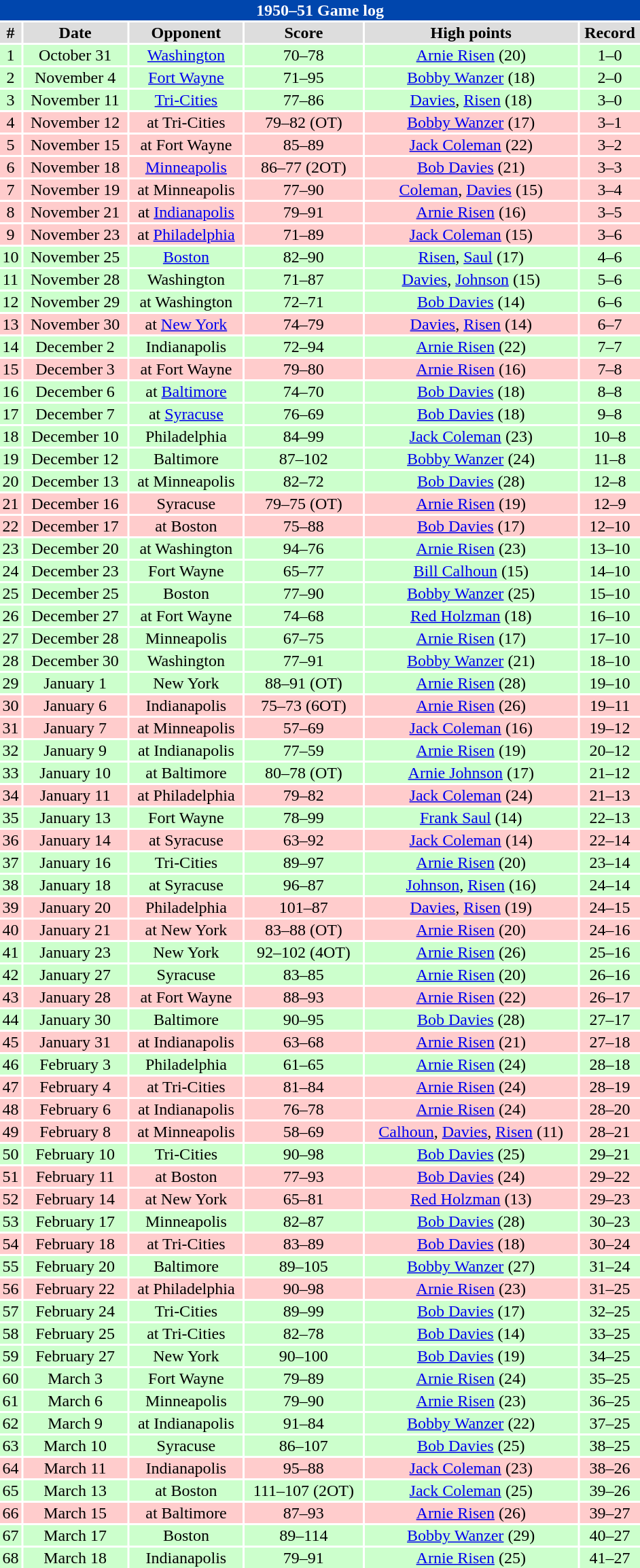<table class="toccolours collapsible" width=50% style="clear:both; margin:1.5em auto; text-align:center">
<tr>
<th colspan=11 style="background:#0046AD; color:white;">1950–51 Game log</th>
</tr>
<tr align="center" bgcolor="#dddddd">
<td><strong>#</strong></td>
<td><strong>Date</strong></td>
<td><strong>Opponent</strong></td>
<td><strong>Score</strong></td>
<td><strong>High points</strong></td>
<td><strong>Record</strong></td>
</tr>
<tr align="center" bgcolor="ccffcc">
<td>1</td>
<td>October 31</td>
<td><a href='#'>Washington</a></td>
<td>70–78</td>
<td><a href='#'>Arnie Risen</a> (20)</td>
<td>1–0</td>
</tr>
<tr align="center" bgcolor="ccffcc">
<td>2</td>
<td>November 4</td>
<td><a href='#'>Fort Wayne</a></td>
<td>71–95</td>
<td><a href='#'>Bobby Wanzer</a> (18)</td>
<td>2–0</td>
</tr>
<tr align="center" bgcolor="ccffcc">
<td>3</td>
<td>November 11</td>
<td><a href='#'>Tri-Cities</a></td>
<td>77–86</td>
<td><a href='#'>Davies</a>, <a href='#'>Risen</a> (18)</td>
<td>3–0</td>
</tr>
<tr align="center" bgcolor="ffcccc">
<td>4</td>
<td>November 12</td>
<td>at Tri-Cities</td>
<td>79–82 (OT)</td>
<td><a href='#'>Bobby Wanzer</a> (17)</td>
<td>3–1</td>
</tr>
<tr align="center" bgcolor="ffcccc">
<td>5</td>
<td>November 15</td>
<td>at Fort Wayne</td>
<td>85–89</td>
<td><a href='#'>Jack Coleman</a> (22)</td>
<td>3–2</td>
</tr>
<tr align="center" bgcolor="ffcccc">
<td>6</td>
<td>November 18</td>
<td><a href='#'>Minneapolis</a></td>
<td>86–77 (2OT)</td>
<td><a href='#'>Bob Davies</a> (21)</td>
<td>3–3</td>
</tr>
<tr align="center" bgcolor="ffcccc">
<td>7</td>
<td>November 19</td>
<td>at Minneapolis</td>
<td>77–90</td>
<td><a href='#'>Coleman</a>, <a href='#'>Davies</a> (15)</td>
<td>3–4</td>
</tr>
<tr align="center" bgcolor="ffcccc">
<td>8</td>
<td>November 21</td>
<td>at <a href='#'>Indianapolis</a></td>
<td>79–91</td>
<td><a href='#'>Arnie Risen</a> (16)</td>
<td>3–5</td>
</tr>
<tr align="center" bgcolor="ffcccc">
<td>9</td>
<td>November 23</td>
<td>at <a href='#'>Philadelphia</a></td>
<td>71–89</td>
<td><a href='#'>Jack Coleman</a> (15)</td>
<td>3–6</td>
</tr>
<tr align="center" bgcolor="ccffcc">
<td>10</td>
<td>November 25</td>
<td><a href='#'>Boston</a></td>
<td>82–90</td>
<td><a href='#'>Risen</a>, <a href='#'>Saul</a> (17)</td>
<td>4–6</td>
</tr>
<tr align="center" bgcolor="ccffcc">
<td>11</td>
<td>November 28</td>
<td>Washington</td>
<td>71–87</td>
<td><a href='#'>Davies</a>, <a href='#'>Johnson</a> (15)</td>
<td>5–6</td>
</tr>
<tr align="center" bgcolor="ccffcc">
<td>12</td>
<td>November 29</td>
<td>at Washington</td>
<td>72–71</td>
<td><a href='#'>Bob Davies</a> (14)</td>
<td>6–6</td>
</tr>
<tr align="center" bgcolor="ffcccc">
<td>13</td>
<td>November 30</td>
<td>at <a href='#'>New York</a></td>
<td>74–79</td>
<td><a href='#'>Davies</a>, <a href='#'>Risen</a> (14)</td>
<td>6–7</td>
</tr>
<tr align="center" bgcolor="ccffcc">
<td>14</td>
<td>December 2</td>
<td>Indianapolis</td>
<td>72–94</td>
<td><a href='#'>Arnie Risen</a> (22)</td>
<td>7–7</td>
</tr>
<tr align="center" bgcolor="ffcccc">
<td>15</td>
<td>December 3</td>
<td>at Fort Wayne</td>
<td>79–80</td>
<td><a href='#'>Arnie Risen</a> (16)</td>
<td>7–8</td>
</tr>
<tr align="center" bgcolor="ccffcc">
<td>16</td>
<td>December 6</td>
<td>at <a href='#'>Baltimore</a></td>
<td>74–70</td>
<td><a href='#'>Bob Davies</a> (18)</td>
<td>8–8</td>
</tr>
<tr align="center" bgcolor="ccffcc">
<td>17</td>
<td>December 7</td>
<td>at <a href='#'>Syracuse</a></td>
<td>76–69</td>
<td><a href='#'>Bob Davies</a> (18)</td>
<td>9–8</td>
</tr>
<tr align="center" bgcolor="ccffcc">
<td>18</td>
<td>December 10</td>
<td>Philadelphia</td>
<td>84–99</td>
<td><a href='#'>Jack Coleman</a> (23)</td>
<td>10–8</td>
</tr>
<tr align="center" bgcolor="ccffcc">
<td>19</td>
<td>December 12</td>
<td>Baltimore</td>
<td>87–102</td>
<td><a href='#'>Bobby Wanzer</a> (24)</td>
<td>11–8</td>
</tr>
<tr align="center" bgcolor="ccffcc">
<td>20</td>
<td>December 13</td>
<td>at Minneapolis</td>
<td>82–72</td>
<td><a href='#'>Bob Davies</a> (28)</td>
<td>12–8</td>
</tr>
<tr align="center" bgcolor="ffcccc">
<td>21</td>
<td>December 16</td>
<td>Syracuse</td>
<td>79–75 (OT)</td>
<td><a href='#'>Arnie Risen</a> (19)</td>
<td>12–9</td>
</tr>
<tr align="center" bgcolor="ffcccc">
<td>22</td>
<td>December 17</td>
<td>at Boston</td>
<td>75–88</td>
<td><a href='#'>Bob Davies</a> (17)</td>
<td>12–10</td>
</tr>
<tr align="center" bgcolor="ccffcc">
<td>23</td>
<td>December 20</td>
<td>at Washington</td>
<td>94–76</td>
<td><a href='#'>Arnie Risen</a> (23)</td>
<td>13–10</td>
</tr>
<tr align="center" bgcolor="ccffcc">
<td>24</td>
<td>December 23</td>
<td>Fort Wayne</td>
<td>65–77</td>
<td><a href='#'>Bill Calhoun</a> (15)</td>
<td>14–10</td>
</tr>
<tr align="center" bgcolor="ccffcc">
<td>25</td>
<td>December 25</td>
<td>Boston</td>
<td>77–90</td>
<td><a href='#'>Bobby Wanzer</a> (25)</td>
<td>15–10</td>
</tr>
<tr align="center" bgcolor="ccffcc">
<td>26</td>
<td>December 27</td>
<td>at Fort Wayne</td>
<td>74–68</td>
<td><a href='#'>Red Holzman</a> (18)</td>
<td>16–10</td>
</tr>
<tr align="center" bgcolor="ccffcc">
<td>27</td>
<td>December 28</td>
<td>Minneapolis</td>
<td>67–75</td>
<td><a href='#'>Arnie Risen</a> (17)</td>
<td>17–10</td>
</tr>
<tr align="center" bgcolor="ccffcc">
<td>28</td>
<td>December 30</td>
<td>Washington</td>
<td>77–91</td>
<td><a href='#'>Bobby Wanzer</a> (21)</td>
<td>18–10</td>
</tr>
<tr align="center" bgcolor="ccffcc">
<td>29</td>
<td>January 1</td>
<td>New York</td>
<td>88–91 (OT)</td>
<td><a href='#'>Arnie Risen</a> (28)</td>
<td>19–10</td>
</tr>
<tr align="center" bgcolor="ffcccc">
<td>30</td>
<td>January 6</td>
<td>Indianapolis</td>
<td>75–73 (6OT)</td>
<td><a href='#'>Arnie Risen</a> (26)</td>
<td>19–11</td>
</tr>
<tr align="center" bgcolor="ffcccc">
<td>31</td>
<td>January 7</td>
<td>at Minneapolis</td>
<td>57–69</td>
<td><a href='#'>Jack Coleman</a> (16)</td>
<td>19–12</td>
</tr>
<tr align="center" bgcolor="ccffcc">
<td>32</td>
<td>January 9</td>
<td>at Indianapolis</td>
<td>77–59</td>
<td><a href='#'>Arnie Risen</a> (19)</td>
<td>20–12</td>
</tr>
<tr align="center" bgcolor="ccffcc">
<td>33</td>
<td>January 10</td>
<td>at Baltimore</td>
<td>80–78 (OT)</td>
<td><a href='#'>Arnie Johnson</a> (17)</td>
<td>21–12</td>
</tr>
<tr align="center" bgcolor="ffcccc">
<td>34</td>
<td>January 11</td>
<td>at Philadelphia</td>
<td>79–82</td>
<td><a href='#'>Jack Coleman</a> (24)</td>
<td>21–13</td>
</tr>
<tr align="center" bgcolor="ccffcc">
<td>35</td>
<td>January 13</td>
<td>Fort Wayne</td>
<td>78–99</td>
<td><a href='#'>Frank Saul</a> (14)</td>
<td>22–13</td>
</tr>
<tr align="center" bgcolor="ffcccc">
<td>36</td>
<td>January 14</td>
<td>at Syracuse</td>
<td>63–92</td>
<td><a href='#'>Jack Coleman</a> (14)</td>
<td>22–14</td>
</tr>
<tr align="center" bgcolor="ccffcc">
<td>37</td>
<td>January 16</td>
<td>Tri-Cities</td>
<td>89–97</td>
<td><a href='#'>Arnie Risen</a> (20)</td>
<td>23–14</td>
</tr>
<tr align="center" bgcolor="ccffcc">
<td>38</td>
<td>January 18</td>
<td>at Syracuse</td>
<td>96–87</td>
<td><a href='#'>Johnson</a>, <a href='#'>Risen</a> (16)</td>
<td>24–14</td>
</tr>
<tr align="center" bgcolor="ffcccc">
<td>39</td>
<td>January 20</td>
<td>Philadelphia</td>
<td>101–87</td>
<td><a href='#'>Davies</a>, <a href='#'>Risen</a> (19)</td>
<td>24–15</td>
</tr>
<tr align="center" bgcolor="ffcccc">
<td>40</td>
<td>January 21</td>
<td>at New York</td>
<td>83–88 (OT)</td>
<td><a href='#'>Arnie Risen</a> (20)</td>
<td>24–16</td>
</tr>
<tr align="center" bgcolor="ccffcc">
<td>41</td>
<td>January 23</td>
<td>New York</td>
<td>92–102 (4OT)</td>
<td><a href='#'>Arnie Risen</a> (26)</td>
<td>25–16</td>
</tr>
<tr align="center" bgcolor="ccffcc">
<td>42</td>
<td>January 27</td>
<td>Syracuse</td>
<td>83–85</td>
<td><a href='#'>Arnie Risen</a> (20)</td>
<td>26–16</td>
</tr>
<tr align="center" bgcolor="ffcccc">
<td>43</td>
<td>January 28</td>
<td>at Fort Wayne</td>
<td>88–93</td>
<td><a href='#'>Arnie Risen</a> (22)</td>
<td>26–17</td>
</tr>
<tr align="center" bgcolor="ccffcc">
<td>44</td>
<td>January 30</td>
<td>Baltimore</td>
<td>90–95</td>
<td><a href='#'>Bob Davies</a> (28)</td>
<td>27–17</td>
</tr>
<tr align="center" bgcolor="ffcccc">
<td>45</td>
<td>January 31</td>
<td>at Indianapolis</td>
<td>63–68</td>
<td><a href='#'>Arnie Risen</a> (21)</td>
<td>27–18</td>
</tr>
<tr align="center" bgcolor="ccffcc">
<td>46</td>
<td>February 3</td>
<td>Philadelphia</td>
<td>61–65</td>
<td><a href='#'>Arnie Risen</a> (24)</td>
<td>28–18</td>
</tr>
<tr align="center" bgcolor="ffcccc">
<td>47</td>
<td>February 4</td>
<td>at Tri-Cities</td>
<td>81–84</td>
<td><a href='#'>Arnie Risen</a> (24)</td>
<td>28–19</td>
</tr>
<tr align="center" bgcolor="ffcccc">
<td>48</td>
<td>February 6</td>
<td>at Indianapolis</td>
<td>76–78</td>
<td><a href='#'>Arnie Risen</a> (24)</td>
<td>28–20</td>
</tr>
<tr align="center" bgcolor="ffcccc">
<td>49</td>
<td>February 8</td>
<td>at Minneapolis</td>
<td>58–69</td>
<td><a href='#'>Calhoun</a>, <a href='#'>Davies</a>, <a href='#'>Risen</a> (11)</td>
<td>28–21</td>
</tr>
<tr align="center" bgcolor="ccffcc">
<td>50</td>
<td>February 10</td>
<td>Tri-Cities</td>
<td>90–98</td>
<td><a href='#'>Bob Davies</a> (25)</td>
<td>29–21</td>
</tr>
<tr align="center" bgcolor="ffcccc">
<td>51</td>
<td>February 11</td>
<td>at Boston</td>
<td>77–93</td>
<td><a href='#'>Bob Davies</a> (24)</td>
<td>29–22</td>
</tr>
<tr align="center" bgcolor="ffcccc">
<td>52</td>
<td>February 14</td>
<td>at New York</td>
<td>65–81</td>
<td><a href='#'>Red Holzman</a> (13)</td>
<td>29–23</td>
</tr>
<tr align="center" bgcolor="ccffcc">
<td>53</td>
<td>February 17</td>
<td>Minneapolis</td>
<td>82–87</td>
<td><a href='#'>Bob Davies</a> (28)</td>
<td>30–23</td>
</tr>
<tr align="center" bgcolor="ffcccc">
<td>54</td>
<td>February 18</td>
<td>at Tri-Cities</td>
<td>83–89</td>
<td><a href='#'>Bob Davies</a> (18)</td>
<td>30–24</td>
</tr>
<tr align="center" bgcolor="ccffcc">
<td>55</td>
<td>February 20</td>
<td>Baltimore</td>
<td>89–105</td>
<td><a href='#'>Bobby Wanzer</a> (27)</td>
<td>31–24</td>
</tr>
<tr align="center" bgcolor="ffcccc">
<td>56</td>
<td>February 22</td>
<td>at Philadelphia</td>
<td>90–98</td>
<td><a href='#'>Arnie Risen</a> (23)</td>
<td>31–25</td>
</tr>
<tr align="center" bgcolor="ccffcc">
<td>57</td>
<td>February 24</td>
<td>Tri-Cities</td>
<td>89–99</td>
<td><a href='#'>Bob Davies</a> (17)</td>
<td>32–25</td>
</tr>
<tr align="center" bgcolor="ccffcc">
<td>58</td>
<td>February 25</td>
<td>at Tri-Cities</td>
<td>82–78</td>
<td><a href='#'>Bob Davies</a> (14)</td>
<td>33–25</td>
</tr>
<tr align="center" bgcolor="ccffcc">
<td>59</td>
<td>February 27</td>
<td>New York</td>
<td>90–100</td>
<td><a href='#'>Bob Davies</a> (19)</td>
<td>34–25</td>
</tr>
<tr align="center" bgcolor="ccffcc">
<td>60</td>
<td>March 3</td>
<td>Fort Wayne</td>
<td>79–89</td>
<td><a href='#'>Arnie Risen</a> (24)</td>
<td>35–25</td>
</tr>
<tr align="center" bgcolor="ccffcc">
<td>61</td>
<td>March 6</td>
<td>Minneapolis</td>
<td>79–90</td>
<td><a href='#'>Arnie Risen</a> (23)</td>
<td>36–25</td>
</tr>
<tr align="center" bgcolor="ccffcc">
<td>62</td>
<td>March 9</td>
<td>at Indianapolis</td>
<td>91–84</td>
<td><a href='#'>Bobby Wanzer</a> (22)</td>
<td>37–25</td>
</tr>
<tr align="center" bgcolor="ccffcc">
<td>63</td>
<td>March 10</td>
<td>Syracuse</td>
<td>86–107</td>
<td><a href='#'>Bob Davies</a> (25)</td>
<td>38–25</td>
</tr>
<tr align="center" bgcolor="ffcccc">
<td>64</td>
<td>March 11</td>
<td>Indianapolis</td>
<td>95–88</td>
<td><a href='#'>Jack Coleman</a> (23)</td>
<td>38–26</td>
</tr>
<tr align="center" bgcolor="ccffcc">
<td>65</td>
<td>March 13</td>
<td>at Boston</td>
<td>111–107 (2OT)</td>
<td><a href='#'>Jack Coleman</a> (25)</td>
<td>39–26</td>
</tr>
<tr align="center" bgcolor="ffcccc">
<td>66</td>
<td>March 15</td>
<td>at Baltimore</td>
<td>87–93</td>
<td><a href='#'>Arnie Risen</a> (26)</td>
<td>39–27</td>
</tr>
<tr align="center" bgcolor="ccffcc">
<td>67</td>
<td>March 17</td>
<td>Boston</td>
<td>89–114</td>
<td><a href='#'>Bobby Wanzer</a> (29)</td>
<td>40–27</td>
</tr>
<tr align="center" bgcolor="ccffcc">
<td>68</td>
<td>March 18</td>
<td>Indianapolis</td>
<td>79–91</td>
<td><a href='#'>Arnie Risen</a> (25)</td>
<td>41–27</td>
</tr>
</table>
